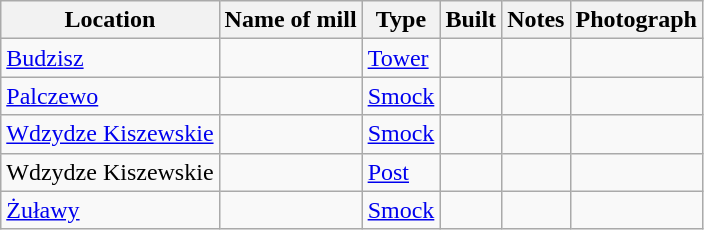<table class="wikitable">
<tr>
<th>Location</th>
<th>Name of mill</th>
<th>Type</th>
<th>Built</th>
<th>Notes</th>
<th>Photograph</th>
</tr>
<tr>
<td><a href='#'>Budzisz</a></td>
<td></td>
<td><a href='#'>Tower</a></td>
<td></td>
<td></td>
<td></td>
</tr>
<tr>
<td><a href='#'>Palczewo</a></td>
<td></td>
<td><a href='#'>Smock</a></td>
<td></td>
<td></td>
<td></td>
</tr>
<tr>
<td><a href='#'>Wdzydze Kiszewskie</a></td>
<td></td>
<td><a href='#'>Smock</a></td>
<td></td>
<td></td>
<td></td>
</tr>
<tr>
<td>Wdzydze Kiszewskie</td>
<td></td>
<td><a href='#'>Post</a></td>
<td></td>
<td></td>
<td></td>
</tr>
<tr>
<td><a href='#'>Żuławy</a></td>
<td></td>
<td><a href='#'>Smock</a></td>
<td></td>
<td></td>
<td></td>
</tr>
</table>
